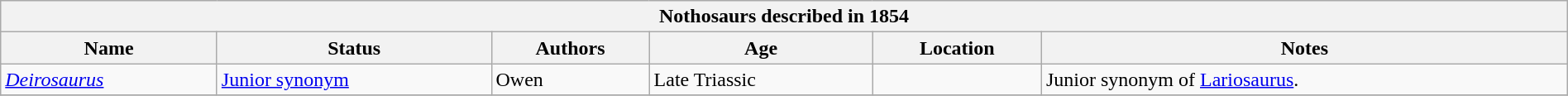<table class="wikitable" align="center" width="100%">
<tr>
<th colspan="9">Nothosaurs described in 1854</th>
</tr>
<tr>
<th>Name</th>
<th>Status</th>
<th>Authors</th>
<th>Age</th>
<th>Location</th>
<th>Notes</th>
</tr>
<tr>
<td><em><a href='#'>Deirosaurus</a></em></td>
<td><a href='#'>Junior synonym</a></td>
<td>Owen</td>
<td>Late Triassic</td>
<td></td>
<td>Junior synonym of <a href='#'>Lariosaurus</a>.</td>
</tr>
<tr>
</tr>
</table>
